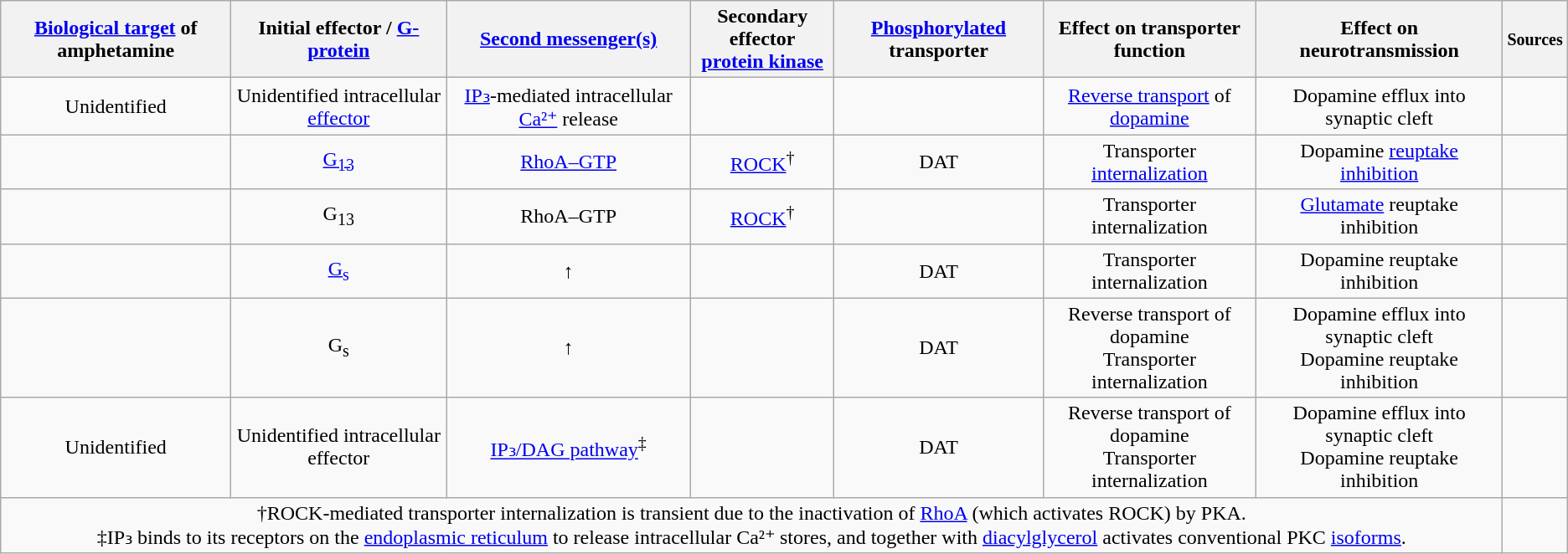<table class="wikitable" style="text-align: center;">
<tr>
<th><a href='#'>Biological target</a> of amphetamine</th>
<th>Initial effector / <a href='#'>G-protein</a></th>
<th><a href='#'>Second messenger(s)</a></th>
<th>Secondary effector<br><a href='#'>protein kinase</a></th>
<th><a href='#'>Phosphorylated</a> transporter</th>
<th>Effect on transporter function</th>
<th>Effect on neurotransmission</th>
<th><small>Sources</small></th>
</tr>
<tr>
<td>Unidentified</td>
<td>Unidentified intracellular <a href='#'>effector</a></td>
<td><a href='#'>IP₃</a>-mediated intracellular <a href='#'>Ca²⁺</a> release</td>
<td></td>
<td></td>
<td><a href='#'>Reverse transport</a> of <a href='#'>dopamine</a></td>
<td>Dopamine efflux into synaptic cleft</td>
<td></td>
</tr>
<tr>
<td></td>
<td><a href='#'>G<sub>13</sub></a></td>
<td><a href='#'>RhoA–GTP</a></td>
<td><a href='#'>ROCK</a><sup>†</sup></td>
<td>DAT</td>
<td>Transporter <a href='#'>internalization</a></td>
<td>Dopamine <a href='#'>reuptake inhibition</a></td>
<td></td>
</tr>
<tr>
<td></td>
<td>G<sub>13</sub></td>
<td>RhoA–GTP</td>
<td><a href='#'>ROCK</a><sup>†</sup></td>
<td></td>
<td>Transporter internalization</td>
<td><a href='#'>Glutamate</a> reuptake inhibition</td>
<td></td>
</tr>
<tr>
<td></td>
<td><a href='#'>G<sub>s</sub></a></td>
<td>↑ </td>
<td></td>
<td>DAT</td>
<td>Transporter internalization</td>
<td>Dopamine reuptake inhibition</td>
<td></td>
</tr>
<tr>
<td></td>
<td>G<sub>s</sub></td>
<td>↑ </td>
<td></td>
<td>DAT</td>
<td>Reverse transport of dopamine<br>Transporter internalization</td>
<td>Dopamine efflux into synaptic cleft<br>Dopamine reuptake inhibition</td>
<td></td>
</tr>
<tr>
<td>Unidentified</td>
<td>Unidentified intracellular effector</td>
<td><a href='#'>IP₃/DAG pathway</a><sup>‡</sup></td>
<td></td>
<td>DAT</td>
<td>Reverse transport of dopamine<br>Transporter internalization</td>
<td>Dopamine efflux into synaptic cleft<br>Dopamine reuptake inhibition</td>
<td></td>
</tr>
<tr>
<td colspan="7">†ROCK-mediated transporter internalization is transient due to the inactivation of <a href='#'>RhoA</a> (which activates ROCK) by PKA.<br>‡IP₃ binds to its receptors on the <a href='#'>endoplasmic reticulum</a> to release intracellular Ca²⁺ stores, and together with <a href='#'>diacylglycerol</a> activates conventional PKC <a href='#'>isoforms</a>.</td>
<td></td>
</tr>
</table>
